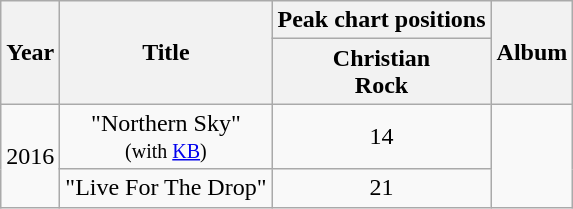<table class="wikitable" style="text-align:center">
<tr>
<th rowspan="2">Year</th>
<th rowspan="2">Title</th>
<th colspan="1">Peak chart positions</th>
<th rowspan="2">Album</th>
</tr>
<tr>
<th>Christian<br>Rock<br></th>
</tr>
<tr>
<td rowspan="2">2016</td>
<td>"Northern Sky"<br><small>(with <a href='#'>KB</a>)</small></td>
<td>14</td>
<td rowspan="2"></td>
</tr>
<tr>
<td>"Live For The Drop"</td>
<td>21</td>
</tr>
</table>
